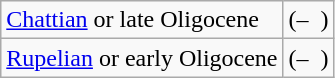<table class=wikitable>
<tr>
<td><a href='#'>Chattian</a> or late Oligocene</td>
<td>(–  )</td>
</tr>
<tr>
<td><a href='#'>Rupelian</a> or early Oligocene</td>
<td>(–  )</td>
</tr>
</table>
